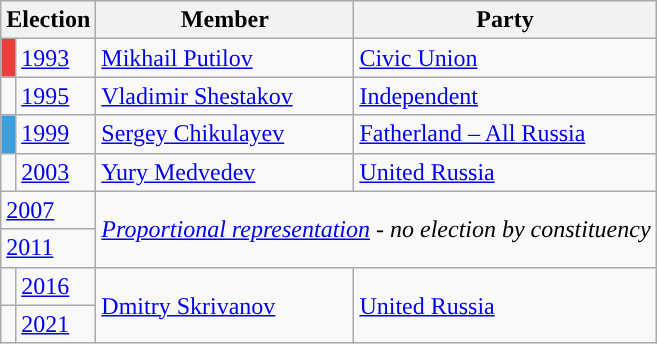<table class="wikitable">
<tr>
<th colspan="2">Election</th>
<th>Member</th>
<th>Party</th>
</tr>
<tr>
<td style="background-color:#EA3C38"></td>
<td><a href='#'>1993</a></td>
<td><a href='#'>Mikhail Putilov</a></td>
<td><a href='#'>Civic Union</a></td>
</tr>
<tr>
<td style="background-color:"></td>
<td><a href='#'>1995</a></td>
<td><a href='#'>Vladimir Shestakov</a></td>
<td><a href='#'>Independent</a></td>
</tr>
<tr>
<td style="background-color:#3B9EDF"></td>
<td><a href='#'>1999</a></td>
<td><a href='#'>Sergey Chikulayev</a></td>
<td><a href='#'>Fatherland – All Russia</a></td>
</tr>
<tr>
<td style="background-color:"></td>
<td><a href='#'>2003</a></td>
<td><a href='#'>Yury Medvedev</a></td>
<td><a href='#'>United Russia</a></td>
</tr>
<tr>
<td colspan=2><a href='#'>2007</a></td>
<td colspan=2 rowspan=2><em><a href='#'>Proportional representation</a> - no election by constituency</em></td>
</tr>
<tr>
<td colspan=2><a href='#'>2011</a></td>
</tr>
<tr>
<td style="background-color: "></td>
<td><a href='#'>2016</a></td>
<td rowspan=2><a href='#'>Dmitry Skrivanov</a></td>
<td rowspan=2><a href='#'>United Russia</a></td>
</tr>
<tr>
<td style="background-color: "></td>
<td><a href='#'>2021</a></td>
</tr>
</table>
